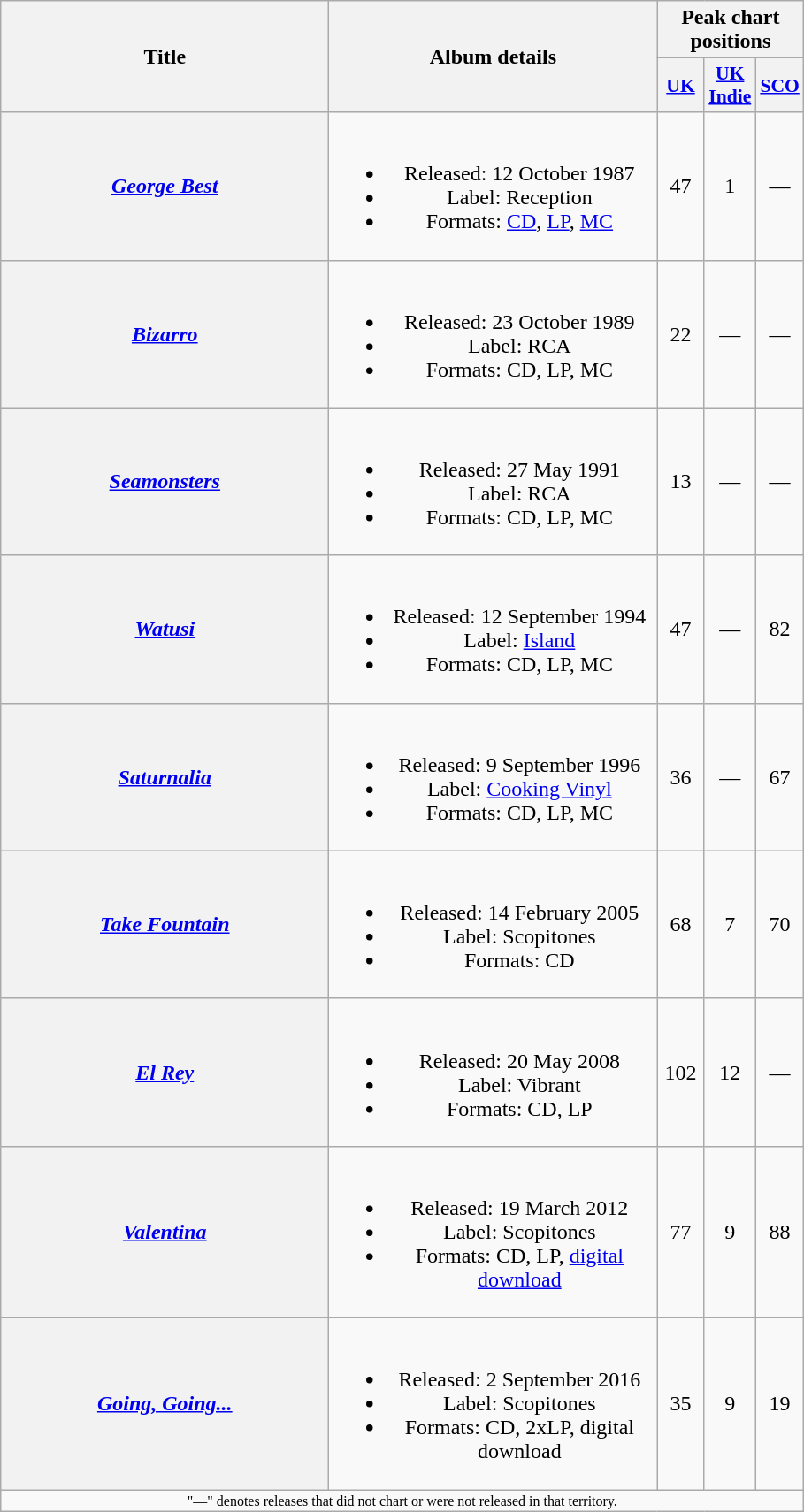<table class="wikitable plainrowheaders" style="text-align:center;">
<tr>
<th rowspan="2" scope="col" style="width:15em;">Title</th>
<th rowspan="2" scope="col" style="width:15em;">Album details</th>
<th colspan="3">Peak chart positions</th>
</tr>
<tr>
<th scope="col" style="width:2em;font-size:90%;"><a href='#'>UK</a><br></th>
<th scope="col" style="width:2em;font-size:90%;"><a href='#'>UK Indie</a><br></th>
<th scope="col" style="width:2em;font-size:90%;"><a href='#'>SCO</a><br></th>
</tr>
<tr>
<th scope="row"><em><a href='#'>George Best</a></em></th>
<td><br><ul><li>Released: 12 October 1987</li><li>Label: Reception</li><li>Formats: <a href='#'>CD</a>, <a href='#'>LP</a>, <a href='#'>MC</a></li></ul></td>
<td>47</td>
<td>1</td>
<td>—</td>
</tr>
<tr>
<th scope="row"><em><a href='#'>Bizarro</a></em></th>
<td><br><ul><li>Released: 23 October 1989</li><li>Label: RCA</li><li>Formats: CD, LP, MC</li></ul></td>
<td>22</td>
<td>—</td>
<td>—</td>
</tr>
<tr>
<th scope="row"><em><a href='#'>Seamonsters</a></em></th>
<td><br><ul><li>Released: 27 May 1991</li><li>Label: RCA</li><li>Formats: CD, LP, MC</li></ul></td>
<td>13</td>
<td>—</td>
<td>—</td>
</tr>
<tr>
<th scope="row"><em><a href='#'>Watusi</a></em></th>
<td><br><ul><li>Released: 12 September 1994</li><li>Label: <a href='#'>Island</a></li><li>Formats: CD, LP, MC</li></ul></td>
<td>47</td>
<td>—</td>
<td>82</td>
</tr>
<tr>
<th scope="row"><em><a href='#'>Saturnalia</a></em></th>
<td><br><ul><li>Released: 9 September 1996</li><li>Label: <a href='#'>Cooking Vinyl</a></li><li>Formats: CD, LP, MC</li></ul></td>
<td>36</td>
<td>—</td>
<td>67</td>
</tr>
<tr>
<th scope="row"><em><a href='#'>Take Fountain</a></em></th>
<td><br><ul><li>Released: 14 February 2005</li><li>Label: Scopitones</li><li>Formats: CD</li></ul></td>
<td>68</td>
<td>7</td>
<td>70</td>
</tr>
<tr>
<th scope="row"><em><a href='#'>El Rey</a></em></th>
<td><br><ul><li>Released: 20 May 2008</li><li>Label: Vibrant</li><li>Formats: CD, LP</li></ul></td>
<td>102</td>
<td>12</td>
<td>—</td>
</tr>
<tr>
<th scope="row"><em><a href='#'>Valentina</a></em></th>
<td><br><ul><li>Released: 19 March 2012</li><li>Label: Scopitones</li><li>Formats: CD, LP, <a href='#'>digital download</a></li></ul></td>
<td>77</td>
<td>9</td>
<td>88</td>
</tr>
<tr>
<th scope="row"><em><a href='#'>Going, Going...</a></em></th>
<td><br><ul><li>Released: 2 September 2016</li><li>Label: Scopitones</li><li>Formats: CD, 2xLP, digital download</li></ul></td>
<td>35</td>
<td>9</td>
<td>19</td>
</tr>
<tr>
<td colspan="5" style="font-size:8pt">"—" denotes releases that did not chart or were not released in that territory.</td>
</tr>
</table>
